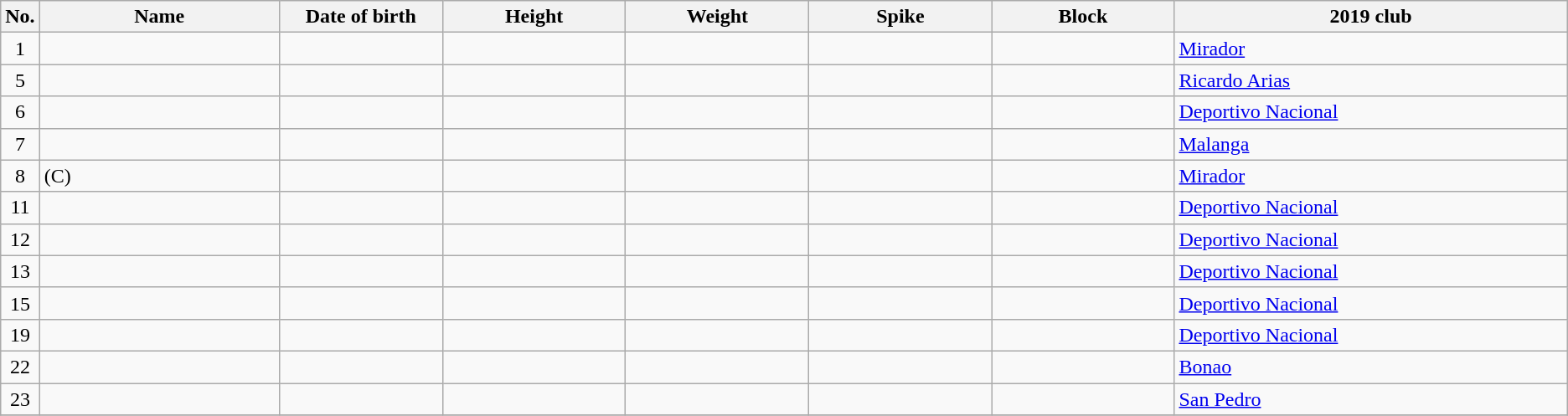<table class="wikitable sortable" style="font-size:100%; text-align:center;">
<tr>
<th>No.</th>
<th style="width:12em">Name</th>
<th style="width:8em">Date of birth</th>
<th style="width:9em">Height</th>
<th style="width:9em">Weight</th>
<th style="width:9em">Spike</th>
<th style="width:9em">Block</th>
<th style="width:20em">2019 club</th>
</tr>
<tr>
<td>1</td>
<td align=left></td>
<td align=right></td>
<td></td>
<td></td>
<td></td>
<td></td>
<td align=left> <a href='#'>Mirador</a></td>
</tr>
<tr>
<td>5</td>
<td align=left></td>
<td align=right></td>
<td></td>
<td></td>
<td></td>
<td></td>
<td align=left> <a href='#'>Ricardo Arias</a></td>
</tr>
<tr>
<td>6</td>
<td align=left></td>
<td align=right></td>
<td></td>
<td></td>
<td></td>
<td></td>
<td align=left> <a href='#'>Deportivo Nacional</a></td>
</tr>
<tr>
<td>7</td>
<td align=left></td>
<td align=right></td>
<td></td>
<td></td>
<td></td>
<td></td>
<td align=left> <a href='#'>Malanga</a></td>
</tr>
<tr>
<td>8</td>
<td align=left> (C)</td>
<td align=right></td>
<td></td>
<td></td>
<td></td>
<td></td>
<td align=left> <a href='#'>Mirador</a></td>
</tr>
<tr>
<td>11</td>
<td align=left></td>
<td align=right></td>
<td></td>
<td></td>
<td></td>
<td></td>
<td align=left> <a href='#'>Deportivo Nacional</a></td>
</tr>
<tr>
<td>12</td>
<td align=left></td>
<td align=right></td>
<td></td>
<td></td>
<td></td>
<td></td>
<td align=left> <a href='#'>Deportivo Nacional</a></td>
</tr>
<tr>
<td>13</td>
<td align=left></td>
<td align=right></td>
<td></td>
<td></td>
<td></td>
<td></td>
<td align=left> <a href='#'>Deportivo Nacional</a></td>
</tr>
<tr>
<td>15</td>
<td align=left></td>
<td align=right></td>
<td></td>
<td></td>
<td></td>
<td></td>
<td align=left> <a href='#'>Deportivo Nacional</a></td>
</tr>
<tr>
<td>19</td>
<td align=left></td>
<td align=right></td>
<td></td>
<td></td>
<td></td>
<td></td>
<td align=left> <a href='#'>Deportivo Nacional</a></td>
</tr>
<tr>
<td>22</td>
<td align=left></td>
<td align=right></td>
<td></td>
<td></td>
<td></td>
<td></td>
<td align=left> <a href='#'>Bonao</a></td>
</tr>
<tr>
<td>23</td>
<td align=left></td>
<td align=right></td>
<td></td>
<td></td>
<td></td>
<td></td>
<td align=left> <a href='#'>San Pedro</a></td>
</tr>
<tr>
</tr>
</table>
